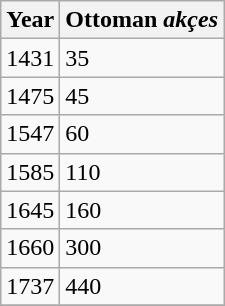<table class="wikitable">
<tr>
<th>Year</th>
<th>Ottoman <em>akçes</em></th>
</tr>
<tr>
<td>1431</td>
<td>35</td>
</tr>
<tr>
<td>1475</td>
<td>45</td>
</tr>
<tr>
<td>1547</td>
<td>60</td>
</tr>
<tr>
<td>1585</td>
<td>110</td>
</tr>
<tr>
<td>1645</td>
<td>160</td>
</tr>
<tr>
<td>1660</td>
<td>300</td>
</tr>
<tr>
<td>1737</td>
<td>440</td>
</tr>
<tr>
</tr>
</table>
